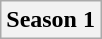<table class="wikitable">
<tr>
<th>Season 1</th>
</tr>
</table>
